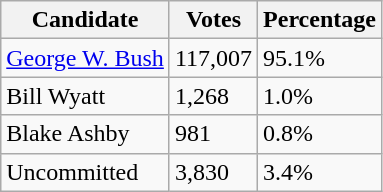<table class="wikitable">
<tr>
<th>Candidate</th>
<th>Votes</th>
<th>Percentage</th>
</tr>
<tr>
<td><a href='#'>George W. Bush</a></td>
<td>117,007</td>
<td>95.1%</td>
</tr>
<tr>
<td>Bill Wyatt</td>
<td>1,268</td>
<td>1.0%</td>
</tr>
<tr>
<td>Blake Ashby</td>
<td>981</td>
<td>0.8%</td>
</tr>
<tr>
<td>Uncommitted</td>
<td>3,830</td>
<td>3.4%</td>
</tr>
</table>
